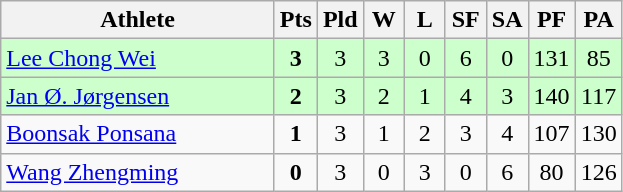<table class=wikitable style="text-align:center">
<tr>
<th width=175>Athlete</th>
<th width=20>Pts</th>
<th width=20>Pld</th>
<th width=20>W</th>
<th width=20>L</th>
<th width=20>SF</th>
<th width=20>SA</th>
<th width=20>PF</th>
<th width=20>PA</th>
</tr>
<tr bgcolor=ccffcc>
<td style="text-align:left"> <a href='#'>Lee Chong Wei</a></td>
<td><strong>3</strong></td>
<td>3</td>
<td>3</td>
<td>0</td>
<td>6</td>
<td>0</td>
<td>131</td>
<td>85</td>
</tr>
<tr bgcolor=ccffcc>
<td style="text-align:left"> <a href='#'>Jan Ø. Jørgensen</a></td>
<td><strong>2</strong></td>
<td>3</td>
<td>2</td>
<td>1</td>
<td>4</td>
<td>3</td>
<td>140</td>
<td>117</td>
</tr>
<tr bgcolor=>
<td style="text-align:left"> <a href='#'>Boonsak Ponsana</a></td>
<td><strong>1</strong></td>
<td>3</td>
<td>1</td>
<td>2</td>
<td>3</td>
<td>4</td>
<td>107</td>
<td>130</td>
</tr>
<tr bgcolor=>
<td style="text-align:left"> <a href='#'>Wang Zhengming</a></td>
<td><strong>0</strong></td>
<td>3</td>
<td>0</td>
<td>3</td>
<td>0</td>
<td>6</td>
<td>80</td>
<td>126</td>
</tr>
</table>
